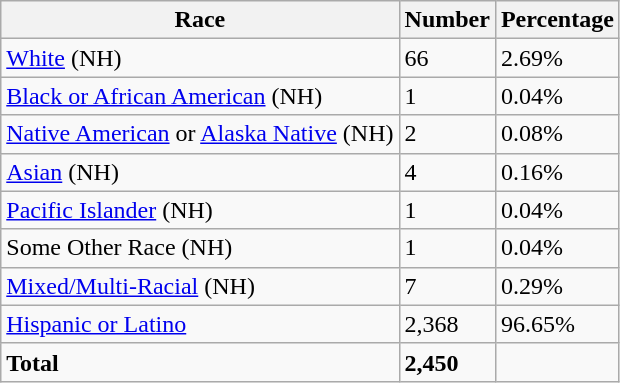<table class="wikitable">
<tr>
<th>Race</th>
<th>Number</th>
<th>Percentage</th>
</tr>
<tr>
<td><a href='#'>White</a> (NH)</td>
<td>66</td>
<td>2.69%</td>
</tr>
<tr>
<td><a href='#'>Black or African American</a> (NH)</td>
<td>1</td>
<td>0.04%</td>
</tr>
<tr>
<td><a href='#'>Native American</a> or <a href='#'>Alaska Native</a> (NH)</td>
<td>2</td>
<td>0.08%</td>
</tr>
<tr>
<td><a href='#'>Asian</a> (NH)</td>
<td>4</td>
<td>0.16%</td>
</tr>
<tr>
<td><a href='#'>Pacific Islander</a> (NH)</td>
<td>1</td>
<td>0.04%</td>
</tr>
<tr>
<td>Some Other Race (NH)</td>
<td>1</td>
<td>0.04%</td>
</tr>
<tr>
<td><a href='#'>Mixed/Multi-Racial</a> (NH)</td>
<td>7</td>
<td>0.29%</td>
</tr>
<tr>
<td><a href='#'>Hispanic or Latino</a></td>
<td>2,368</td>
<td>96.65%</td>
</tr>
<tr>
<td><strong>Total</strong></td>
<td><strong>2,450</strong></td>
<td></td>
</tr>
</table>
